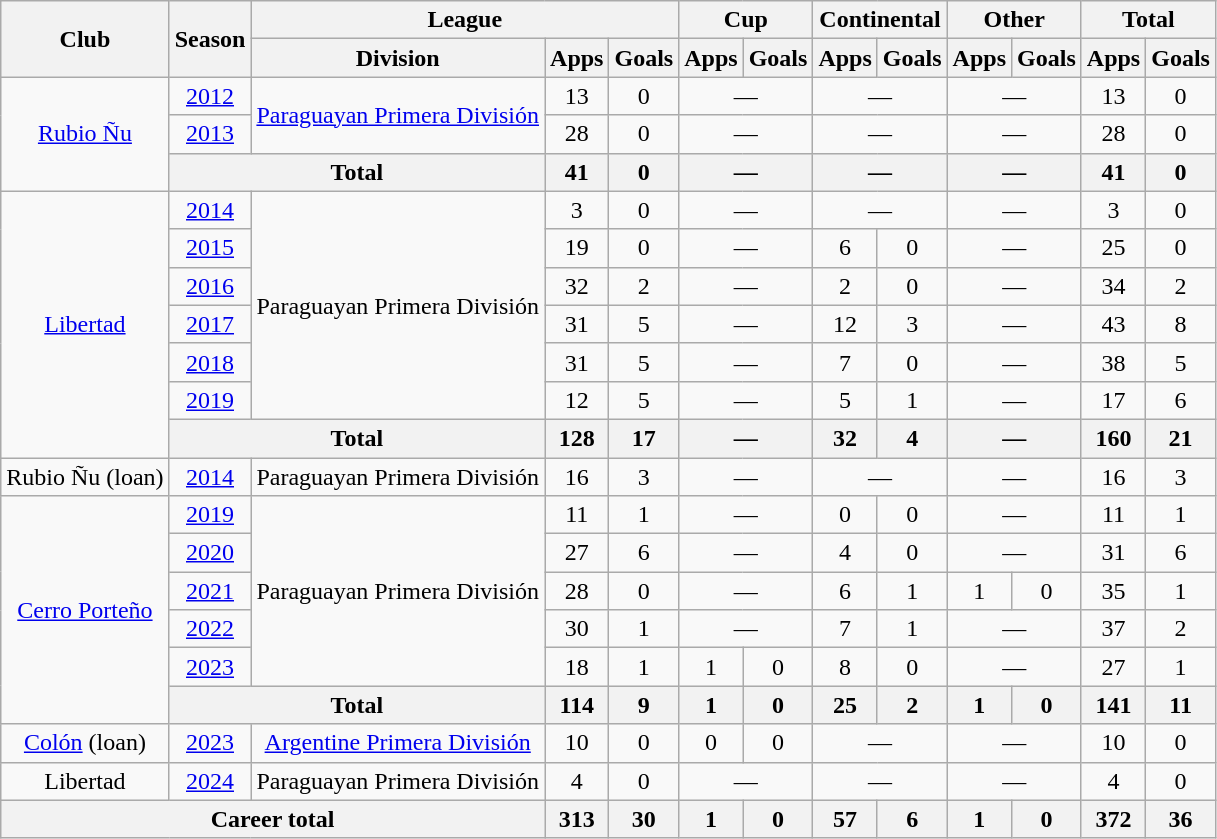<table class="wikitable", style="text-align:center">
<tr>
<th rowspan="2">Club</th>
<th rowspan="2">Season</th>
<th colspan="3">League</th>
<th colspan="2">Cup</th>
<th colspan="2">Continental</th>
<th colspan="2">Other</th>
<th colspan="2">Total</th>
</tr>
<tr>
<th>Division</th>
<th>Apps</th>
<th>Goals</th>
<th>Apps</th>
<th>Goals</th>
<th>Apps</th>
<th>Goals</th>
<th>Apps</th>
<th>Goals</th>
<th>Apps</th>
<th>Goals</th>
</tr>
<tr>
<td rowspan="3"><a href='#'>Rubio Ñu</a></td>
<td><a href='#'>2012</a></td>
<td rowspan="2"><a href='#'>Paraguayan Primera División</a></td>
<td>13</td>
<td>0</td>
<td colspan="2">—</td>
<td colspan="2">—</td>
<td colspan="2">—</td>
<td>13</td>
<td>0</td>
</tr>
<tr>
<td><a href='#'>2013</a></td>
<td>28</td>
<td>0</td>
<td colspan="2">—</td>
<td colspan="2">—</td>
<td colspan="2">—</td>
<td>28</td>
<td>0</td>
</tr>
<tr>
<th colspan="2">Total</th>
<th>41</th>
<th>0</th>
<th colspan="2">—</th>
<th colspan="2">—</th>
<th colspan="2">—</th>
<th>41</th>
<th>0</th>
</tr>
<tr>
<td rowspan="7"><a href='#'>Libertad</a></td>
<td><a href='#'>2014</a></td>
<td rowspan="6">Paraguayan Primera División</td>
<td>3</td>
<td>0</td>
<td colspan="2">—</td>
<td colspan="2">—</td>
<td colspan="2">—</td>
<td>3</td>
<td>0</td>
</tr>
<tr>
<td><a href='#'>2015</a></td>
<td>19</td>
<td>0</td>
<td colspan="2">—</td>
<td>6</td>
<td>0</td>
<td colspan="2">—</td>
<td>25</td>
<td>0</td>
</tr>
<tr>
<td><a href='#'>2016</a></td>
<td>32</td>
<td>2</td>
<td colspan="2">—</td>
<td>2</td>
<td>0</td>
<td colspan="2">—</td>
<td>34</td>
<td>2</td>
</tr>
<tr>
<td><a href='#'>2017</a></td>
<td>31</td>
<td>5</td>
<td colspan="2">—</td>
<td>12</td>
<td>3</td>
<td colspan="2">—</td>
<td>43</td>
<td>8</td>
</tr>
<tr>
<td><a href='#'>2018</a></td>
<td>31</td>
<td>5</td>
<td colspan="2">—</td>
<td>7</td>
<td>0</td>
<td colspan="2">—</td>
<td>38</td>
<td>5</td>
</tr>
<tr>
<td><a href='#'>2019</a></td>
<td>12</td>
<td>5</td>
<td colspan="2">—</td>
<td>5</td>
<td>1</td>
<td colspan="2">—</td>
<td>17</td>
<td>6</td>
</tr>
<tr>
<th colspan="2">Total</th>
<th>128</th>
<th>17</th>
<th colspan="2">—</th>
<th>32</th>
<th>4</th>
<th colspan="2">—</th>
<th>160</th>
<th>21</th>
</tr>
<tr>
<td>Rubio Ñu (loan)</td>
<td><a href='#'>2014</a></td>
<td>Paraguayan Primera División</td>
<td>16</td>
<td>3</td>
<td colspan="2">—</td>
<td colspan="2">—</td>
<td colspan="2">—</td>
<td>16</td>
<td>3</td>
</tr>
<tr>
<td rowspan="6"><a href='#'>Cerro Porteño</a></td>
<td><a href='#'>2019</a></td>
<td rowspan="5">Paraguayan Primera División</td>
<td>11</td>
<td>1</td>
<td colspan="2">—</td>
<td>0</td>
<td>0</td>
<td colspan="2">—</td>
<td>11</td>
<td>1</td>
</tr>
<tr>
<td><a href='#'>2020</a></td>
<td>27</td>
<td>6</td>
<td colspan="2">—</td>
<td>4</td>
<td>0</td>
<td colspan="2">—</td>
<td>31</td>
<td>6</td>
</tr>
<tr>
<td><a href='#'>2021</a></td>
<td>28</td>
<td>0</td>
<td colspan="2">—</td>
<td>6</td>
<td>1</td>
<td>1</td>
<td>0</td>
<td>35</td>
<td>1</td>
</tr>
<tr>
<td><a href='#'>2022</a></td>
<td>30</td>
<td>1</td>
<td colspan="2">—</td>
<td>7</td>
<td>1</td>
<td colspan="2">—</td>
<td>37</td>
<td>2</td>
</tr>
<tr>
<td><a href='#'>2023</a></td>
<td>18</td>
<td>1</td>
<td>1</td>
<td>0</td>
<td>8</td>
<td>0</td>
<td colspan="2">—</td>
<td>27</td>
<td>1</td>
</tr>
<tr>
<th colspan="2">Total</th>
<th>114</th>
<th>9</th>
<th>1</th>
<th>0</th>
<th>25</th>
<th>2</th>
<th>1</th>
<th>0</th>
<th>141</th>
<th>11</th>
</tr>
<tr>
<td><a href='#'>Colón</a> (loan)</td>
<td><a href='#'>2023</a></td>
<td><a href='#'>Argentine Primera División</a></td>
<td>10</td>
<td>0</td>
<td>0</td>
<td>0</td>
<td colspan="2">—</td>
<td colspan="2">—</td>
<td>10</td>
<td>0</td>
</tr>
<tr>
<td>Libertad</td>
<td><a href='#'>2024</a></td>
<td>Paraguayan Primera División</td>
<td>4</td>
<td>0</td>
<td colspan="2">—</td>
<td colspan="2">—</td>
<td colspan="2">—</td>
<td>4</td>
<td>0</td>
</tr>
<tr>
<th colspan="3">Career total</th>
<th>313</th>
<th>30</th>
<th>1</th>
<th>0</th>
<th>57</th>
<th>6</th>
<th>1</th>
<th>0</th>
<th>372</th>
<th>36</th>
</tr>
</table>
